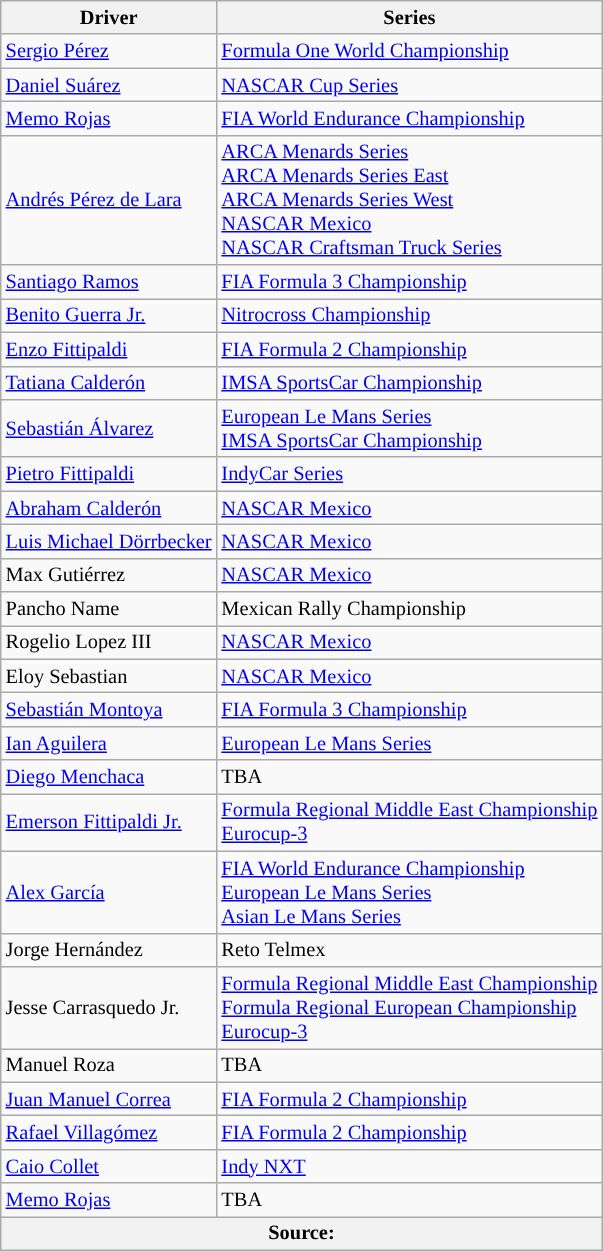<table class="wikitable sortable" border="1" style="font-size: 85%;">
<tr>
<th>Driver</th>
<th>Series</th>
</tr>
<tr>
<td> <a href='#'>Sergio Pérez</a></td>
<td><a href='#'>Formula One World Championship</a></td>
</tr>
<tr>
<td> <a href='#'>Daniel Suárez</a></td>
<td><a href='#'>NASCAR Cup Series</a></td>
</tr>
<tr>
<td> <a href='#'>Memo Rojas</a></td>
<td><a href='#'>FIA World Endurance Championship</a></td>
</tr>
<tr>
<td> <a href='#'>Andrés Pérez de Lara</a></td>
<td><a href='#'>ARCA Menards Series</a><br><a href='#'>ARCA Menards Series East</a><br><a href='#'>ARCA Menards Series West</a><br><a href='#'>NASCAR Mexico</a><br><a href='#'>NASCAR Craftsman Truck Series</a></td>
</tr>
<tr>
<td> <a href='#'>Santiago Ramos</a></td>
<td><a href='#'>FIA Formula 3 Championship</a></td>
</tr>
<tr>
<td> <a href='#'>Benito Guerra Jr.</a></td>
<td><a href='#'>Nitrocross Championship</a></td>
</tr>
<tr>
<td> <a href='#'>Enzo Fittipaldi</a></td>
<td><a href='#'>FIA Formula 2 Championship</a></td>
</tr>
<tr>
<td> <a href='#'>Tatiana Calderón</a></td>
<td><a href='#'>IMSA SportsCar Championship</a></td>
</tr>
<tr>
<td> <a href='#'>Sebastián Álvarez</a></td>
<td><a href='#'>European Le Mans Series</a><br><a href='#'>IMSA SportsCar Championship</a></td>
</tr>
<tr>
<td> <a href='#'>Pietro Fittipaldi</a></td>
<td><a href='#'>IndyCar Series</a></td>
</tr>
<tr>
<td> <a href='#'>Abraham Calderón</a></td>
<td><a href='#'>NASCAR Mexico</a></td>
</tr>
<tr>
<td> <a href='#'>Luis Michael Dörrbecker</a></td>
<td><a href='#'>NASCAR Mexico</a></td>
</tr>
<tr>
<td> Max Gutiérrez</td>
<td><a href='#'>NASCAR Mexico</a></td>
</tr>
<tr>
<td> Pancho Name</td>
<td>Mexican Rally Championship</td>
</tr>
<tr>
<td> Rogelio Lopez III</td>
<td><a href='#'>NASCAR Mexico</a></td>
</tr>
<tr>
<td> Eloy Sebastian</td>
<td><a href='#'>NASCAR Mexico</a></td>
</tr>
<tr>
<td> <a href='#'>Sebastián Montoya</a></td>
<td><a href='#'>FIA Formula 3 Championship</a></td>
</tr>
<tr>
<td> <a href='#'>Ian Aguilera</a></td>
<td><a href='#'>European Le Mans Series</a></td>
</tr>
<tr>
<td> <a href='#'>Diego Menchaca</a></td>
<td>TBA</td>
</tr>
<tr>
<td> <a href='#'>Emerson Fittipaldi Jr.</a></td>
<td><a href='#'>Formula Regional Middle East Championship</a><br><a href='#'>Eurocup-3</a></td>
</tr>
<tr>
<td> <a href='#'>Alex García</a></td>
<td><a href='#'>FIA World Endurance Championship</a><br><a href='#'>European Le Mans Series</a><br><a href='#'>Asian Le Mans Series</a></td>
</tr>
<tr>
<td> Jorge Hernández</td>
<td>Reto Telmex</td>
</tr>
<tr>
<td> Jesse Carrasquedo Jr.</td>
<td><a href='#'>Formula Regional Middle East Championship</a><br><a href='#'>Formula Regional European Championship</a><br><a href='#'>Eurocup-3</a></td>
</tr>
<tr>
<td> Manuel Roza</td>
<td>TBA</td>
</tr>
<tr>
<td> <a href='#'>Juan Manuel Correa</a></td>
<td><a href='#'>FIA Formula 2 Championship</a></td>
</tr>
<tr>
<td> <a href='#'>Rafael Villagómez</a></td>
<td><a href='#'>FIA Formula 2 Championship</a></td>
</tr>
<tr>
<td> <a href='#'>Caio Collet</a></td>
<td><a href='#'>Indy NXT</a></td>
</tr>
<tr>
<td> <a href='#'>Memo Rojas</a></td>
<td>TBA</td>
</tr>
<tr>
<th colspan="2">Source:</th>
</tr>
</table>
